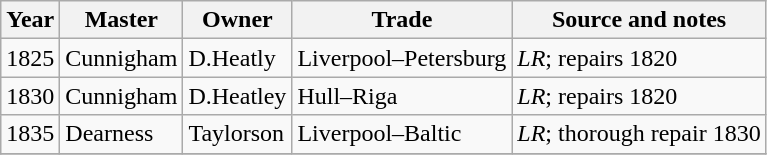<table class="sortable wikitable">
<tr>
<th>Year</th>
<th>Master</th>
<th>Owner</th>
<th>Trade</th>
<th>Source and notes</th>
</tr>
<tr>
<td>1825</td>
<td>Cunnigham</td>
<td>D.Heatly</td>
<td>Liverpool–Petersburg</td>
<td><em>LR</em>; repairs 1820</td>
</tr>
<tr>
<td>1830</td>
<td>Cunnigham</td>
<td>D.Heatley</td>
<td>Hull–Riga</td>
<td><em>LR</em>; repairs 1820</td>
</tr>
<tr>
<td>1835</td>
<td>Dearness</td>
<td>Taylorson</td>
<td>Liverpool–Baltic</td>
<td><em>LR</em>; thorough repair 1830</td>
</tr>
<tr>
</tr>
</table>
